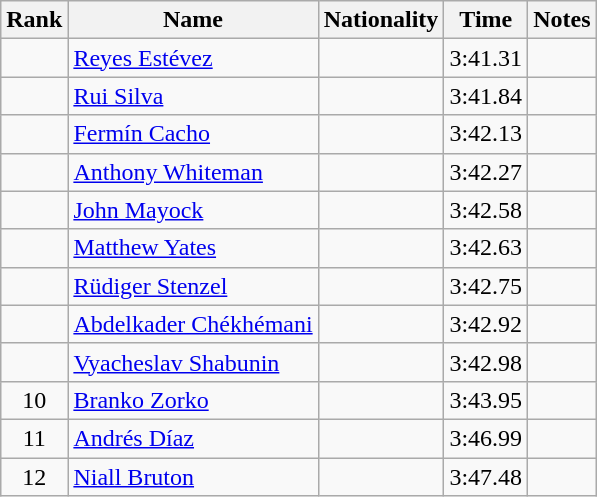<table class="wikitable sortable" style="text-align:center">
<tr>
<th>Rank</th>
<th>Name</th>
<th>Nationality</th>
<th>Time</th>
<th>Notes</th>
</tr>
<tr>
<td></td>
<td align=left><a href='#'>Reyes Estévez</a></td>
<td align=left></td>
<td>3:41.31</td>
<td></td>
</tr>
<tr>
<td></td>
<td align=left><a href='#'>Rui Silva</a></td>
<td align=left></td>
<td>3:41.84</td>
<td></td>
</tr>
<tr>
<td></td>
<td align=left><a href='#'>Fermín Cacho</a></td>
<td align=left></td>
<td>3:42.13</td>
<td></td>
</tr>
<tr>
<td></td>
<td align=left><a href='#'>Anthony Whiteman</a></td>
<td align=left></td>
<td>3:42.27</td>
<td></td>
</tr>
<tr>
<td></td>
<td align=left><a href='#'>John Mayock</a></td>
<td align=left></td>
<td>3:42.58</td>
<td></td>
</tr>
<tr>
<td></td>
<td align=left><a href='#'>Matthew Yates</a></td>
<td align=left></td>
<td>3:42.63</td>
<td></td>
</tr>
<tr>
<td></td>
<td align=left><a href='#'>Rüdiger Stenzel</a></td>
<td align=left></td>
<td>3:42.75</td>
<td></td>
</tr>
<tr>
<td></td>
<td align=left><a href='#'>Abdelkader Chékhémani</a></td>
<td align=left></td>
<td>3:42.92</td>
<td></td>
</tr>
<tr>
<td></td>
<td align=left><a href='#'>Vyacheslav Shabunin</a></td>
<td align=left></td>
<td>3:42.98</td>
<td></td>
</tr>
<tr>
<td>10</td>
<td align=left><a href='#'>Branko Zorko</a></td>
<td align=left></td>
<td>3:43.95</td>
<td></td>
</tr>
<tr>
<td>11</td>
<td align=left><a href='#'>Andrés Díaz</a></td>
<td align=left></td>
<td>3:46.99</td>
<td></td>
</tr>
<tr>
<td>12</td>
<td align=left><a href='#'>Niall Bruton</a></td>
<td align=left></td>
<td>3:47.48</td>
<td></td>
</tr>
</table>
